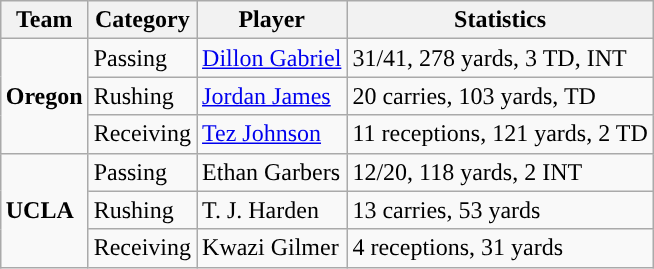<table class="wikitable" style="float: right;">
<tr>
<th>Team</th>
<th>Category</th>
<th>Player</th>
<th>Statistics</th>
</tr>
<tr>
<td rowspan=3><strong>Oregon</strong></td>
<td>Passing</td>
<td><a href='#'>Dillon Gabriel</a></td>
<td>31/41, 278 yards, 3 TD, INT</td>
</tr>
<tr>
<td>Rushing</td>
<td><a href='#'>Jordan James</a></td>
<td>20 carries, 103 yards, TD</td>
</tr>
<tr>
<td>Receiving</td>
<td><a href='#'>Tez Johnson</a></td>
<td>11 receptions, 121 yards, 2 TD</td>
</tr>
<tr>
<td rowspan=3><strong>UCLA</strong></td>
<td>Passing</td>
<td>Ethan Garbers</td>
<td>12/20, 118 yards, 2 INT</td>
</tr>
<tr>
<td>Rushing</td>
<td>T. J. Harden</td>
<td>13 carries, 53 yards</td>
</tr>
<tr>
<td>Receiving</td>
<td>Kwazi Gilmer</td>
<td>4 receptions, 31 yards</td>
</tr>
</table>
